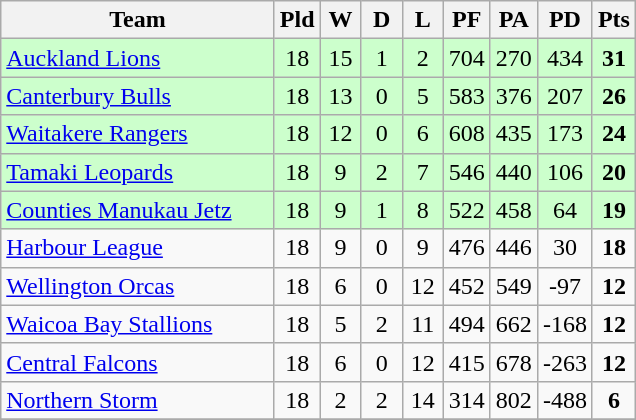<table class="wikitable" style="text-align:center;">
<tr>
<th width=175>Team</th>
<th width=20 abbr="Played">Pld</th>
<th width=20 abbr="Won">W</th>
<th width=20 abbr="Drawn">D</th>
<th width=20 abbr="Lost">L</th>
<th width=20 abbr="Points for">PF</th>
<th width=20 abbr="Points against">PA</th>
<th width=20 abbr="Points difference">PD</th>
<th width=20 abbr="Points">Pts</th>
</tr>
<tr style="background: #ccffcc;">
<td style="text-align:left;"><a href='#'>Auckland Lions</a></td>
<td>18</td>
<td>15</td>
<td>1</td>
<td>2</td>
<td>704</td>
<td>270</td>
<td>434</td>
<td><strong>31</strong></td>
</tr>
<tr style="background: #ccffcc;">
<td style="text-align:left;"><a href='#'>Canterbury Bulls</a></td>
<td>18</td>
<td>13</td>
<td>0</td>
<td>5</td>
<td>583</td>
<td>376</td>
<td>207</td>
<td><strong>26</strong></td>
</tr>
<tr style="background: #ccffcc;">
<td style="text-align:left;"><a href='#'>Waitakere Rangers</a></td>
<td>18</td>
<td>12</td>
<td>0</td>
<td>6</td>
<td>608</td>
<td>435</td>
<td>173</td>
<td><strong>24</strong></td>
</tr>
<tr style="background: #ccffcc;">
<td style="text-align:left;"><a href='#'>Tamaki Leopards</a></td>
<td>18</td>
<td>9</td>
<td>2</td>
<td>7</td>
<td>546</td>
<td>440</td>
<td>106</td>
<td><strong>20</strong></td>
</tr>
<tr style="background: #ccffcc;">
<td style="text-align:left;"><a href='#'>Counties Manukau Jetz</a></td>
<td>18</td>
<td>9</td>
<td>1</td>
<td>8</td>
<td>522</td>
<td>458</td>
<td>64</td>
<td><strong>19</strong></td>
</tr>
<tr>
<td style="text-align:left;"><a href='#'>Harbour League</a></td>
<td>18</td>
<td>9</td>
<td>0</td>
<td>9</td>
<td>476</td>
<td>446</td>
<td>30</td>
<td><strong>18</strong></td>
</tr>
<tr>
<td style="text-align:left;"><a href='#'>Wellington Orcas</a></td>
<td>18</td>
<td>6</td>
<td>0</td>
<td>12</td>
<td>452</td>
<td>549</td>
<td>-97</td>
<td><strong>12</strong></td>
</tr>
<tr>
<td style="text-align:left;"><a href='#'>Waicoa Bay Stallions</a></td>
<td>18</td>
<td>5</td>
<td>2</td>
<td>11</td>
<td>494</td>
<td>662</td>
<td>-168</td>
<td><strong>12</strong></td>
</tr>
<tr>
<td style="text-align:left;"><a href='#'>Central Falcons</a></td>
<td>18</td>
<td>6</td>
<td>0</td>
<td>12</td>
<td>415</td>
<td>678</td>
<td>-263</td>
<td><strong>12</strong></td>
</tr>
<tr>
<td style="text-align:left;"><a href='#'>Northern Storm</a></td>
<td>18</td>
<td>2</td>
<td>2</td>
<td>14</td>
<td>314</td>
<td>802</td>
<td>-488</td>
<td><strong>6</strong></td>
</tr>
<tr>
</tr>
</table>
